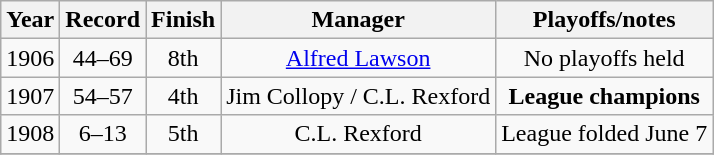<table class="wikitable" style="text-align:center">
<tr>
<th>Year</th>
<th>Record</th>
<th>Finish</th>
<th>Manager</th>
<th>Playoffs/notes</th>
</tr>
<tr align=center>
<td>1906</td>
<td>44–69</td>
<td>8th</td>
<td><a href='#'>Alfred Lawson</a></td>
<td>No playoffs held</td>
</tr>
<tr align=center>
<td>1907</td>
<td>54–57</td>
<td>4th</td>
<td>Jim Collopy / C.L. Rexford</td>
<td><strong>League champions</strong></td>
</tr>
<tr align=center>
<td>1908</td>
<td>6–13</td>
<td>5th</td>
<td>C.L. Rexford</td>
<td>League folded June 7</td>
</tr>
<tr align=center>
</tr>
</table>
